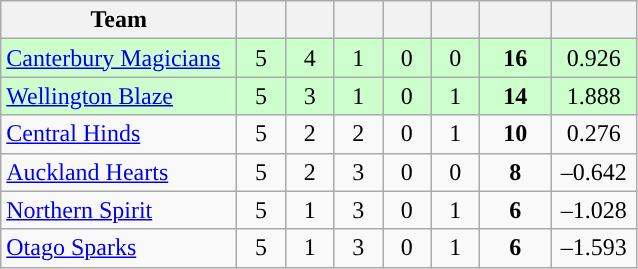<table class="wikitable" style="text-align:center">
<tr>
<th width="150">Team</th>
<th width="25"></th>
<th width="25"></th>
<th width="25"></th>
<th width="25"></th>
<th width="25"></th>
<th width="40"></th>
<th width="50"></th>
</tr>
<tr style="background:#cfc">
<td style="text-align:left"><a href='#'>Canterbury Magicians</a></td>
<td>5</td>
<td>4</td>
<td>1</td>
<td>0</td>
<td>0</td>
<td><strong>16</strong></td>
<td>0.926</td>
</tr>
<tr style="background:#cfc">
<td style="text-align:left"><a href='#'>Wellington Blaze</a></td>
<td>5</td>
<td>3</td>
<td>1</td>
<td>0</td>
<td>1</td>
<td><strong>14</strong></td>
<td>1.888</td>
</tr>
<tr>
<td style="text-align:left"><a href='#'>Central Hinds</a></td>
<td>5</td>
<td>2</td>
<td>2</td>
<td>0</td>
<td>1</td>
<td><strong>10</strong></td>
<td>0.276</td>
</tr>
<tr>
<td style="text-align:left"><a href='#'>Auckland Hearts</a></td>
<td>5</td>
<td>2</td>
<td>3</td>
<td>0</td>
<td>0</td>
<td><strong>8</strong></td>
<td>–0.642</td>
</tr>
<tr>
<td style="text-align:left"><a href='#'>Northern Spirit</a></td>
<td>5</td>
<td>1</td>
<td>3</td>
<td>0</td>
<td>1</td>
<td><strong>6</strong></td>
<td>–1.028</td>
</tr>
<tr>
<td style="text-align:left"><a href='#'>Otago Sparks</a></td>
<td>5</td>
<td>1</td>
<td>3</td>
<td>0</td>
<td>1</td>
<td><strong>6</strong></td>
<td>–1.593</td>
</tr>
</table>
